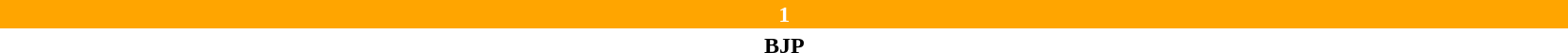<table style="width:88%; text-align:center;">
<tr style="color:white;">
<td style="background:orange; width:100%;"><strong>1</strong></td>
</tr>
<tr>
<td><span><strong>BJP</strong></span></td>
</tr>
</table>
